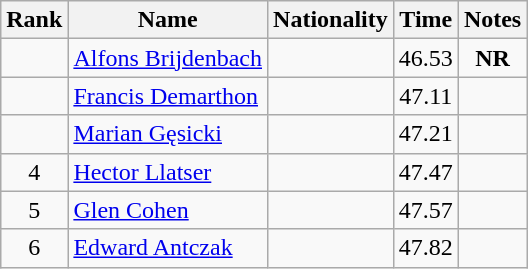<table class="wikitable sortable" style="text-align:center">
<tr>
<th>Rank</th>
<th>Name</th>
<th>Nationality</th>
<th>Time</th>
<th>Notes</th>
</tr>
<tr>
<td></td>
<td align="left"><a href='#'>Alfons Brijdenbach</a></td>
<td align=left></td>
<td>46.53</td>
<td><strong>NR</strong></td>
</tr>
<tr>
<td></td>
<td align="left"><a href='#'>Francis Demarthon</a></td>
<td align=left></td>
<td>47.11</td>
<td></td>
</tr>
<tr>
<td></td>
<td align="left"><a href='#'>Marian Gęsicki</a></td>
<td align=left></td>
<td>47.21</td>
<td></td>
</tr>
<tr>
<td>4</td>
<td align="left"><a href='#'>Hector Llatser</a></td>
<td align=left></td>
<td>47.47</td>
<td></td>
</tr>
<tr>
<td>5</td>
<td align="left"><a href='#'>Glen Cohen</a></td>
<td align=left></td>
<td>47.57</td>
<td></td>
</tr>
<tr>
<td>6</td>
<td align="left"><a href='#'>Edward Antczak</a></td>
<td align=left></td>
<td>47.82</td>
<td></td>
</tr>
</table>
